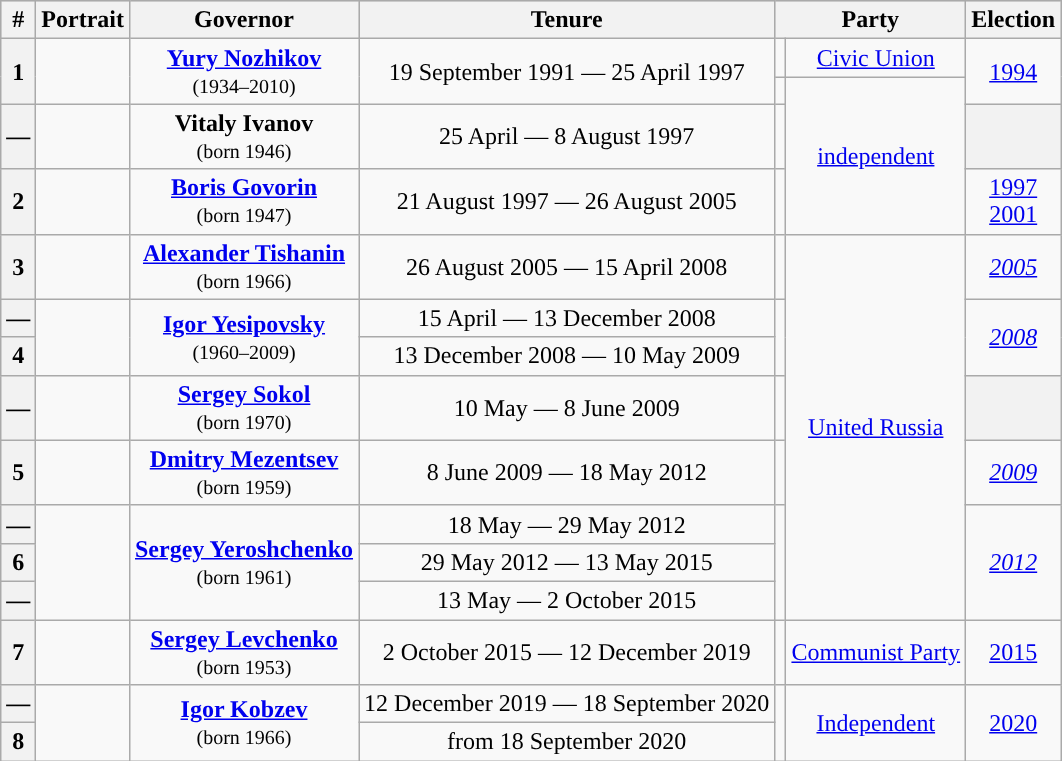<table class="wikitable" style="text-align:center">
<tr style="background:#cccccc" bgcolor=#E6E6AA>
<th>#</th>
<th>Portrait</th>
<th>Governor</th>
<th>Tenure</th>
<th colspan=2>Party</th>
<th>Election</th>
</tr>
<tr>
<th rowspan=2>1</th>
<td rowspan=2></td>
<td rowspan=2><strong><a href='#'>Yury Nozhikov</a></strong><br><small>(1934–2010)</small></td>
<td rowspan=2>19 September 1991 — 25 April 1997</td>
<td style="background: "></td>
<td><a href='#'>Civic Union</a></td>
<td rowspan=2><a href='#'>1994</a></td>
</tr>
<tr>
<td style="background: "></td>
<td rowspan="3"><a href='#'>independent</a></td>
</tr>
<tr>
<th>—</th>
<td></td>
<td><strong>Vitaly Ivanov</strong><br><small>(born 1946)</small></td>
<td>25 April — 8 August 1997</td>
<td style="background: "></td>
<th></th>
</tr>
<tr>
<th>2</th>
<td></td>
<td><strong><a href='#'>Boris Govorin</a></strong><br><small>(born 1947)</small></td>
<td>21 August 1997 — 26 August 2005</td>
<td style="background: "></td>
<td><a href='#'>1997</a><br><a href='#'>2001</a></td>
</tr>
<tr>
<th>3</th>
<td></td>
<td><strong><a href='#'>Alexander Tishanin</a></strong><br><small>(born 1966)</small></td>
<td>26 August 2005 — 15 April 2008</td>
<td style="background: "></td>
<td rowspan="8"><a href='#'>United Russia</a></td>
<td><em><a href='#'>2005</a></em></td>
</tr>
<tr>
<th>—</th>
<td rowspan=2></td>
<td rowspan=2><strong><a href='#'>Igor Yesipovsky</a></strong><br><small>(1960–2009)</small></td>
<td>15 April — 13 December 2008</td>
<td rowspan=2; style="background: "></td>
<td rowspan=2><em><a href='#'>2008</a></em></td>
</tr>
<tr>
<th>4</th>
<td>13 December 2008 — 10 May 2009</td>
</tr>
<tr>
<th>—</th>
<td></td>
<td><strong><a href='#'>Sergey Sokol</a></strong><br><small>(born 1970)</small></td>
<td>10 May — 8 June 2009</td>
<td style="background: "></td>
<th></th>
</tr>
<tr>
<th>5</th>
<td></td>
<td><strong><a href='#'>Dmitry Mezentsev</a></strong><br><small>(born 1959)</small></td>
<td>8 June 2009 — 18 May 2012</td>
<td style="background: "></td>
<td><em><a href='#'>2009</a></em></td>
</tr>
<tr>
<th>—</th>
<td rowspan=3></td>
<td rowspan=3><strong><a href='#'>Sergey Yeroshchenko</a></strong><br><small>(born 1961)</small></td>
<td>18 May — 29 May 2012</td>
<td rowspan=3; style="background: "></td>
<td rowspan=3><em><a href='#'>2012</a></em></td>
</tr>
<tr>
<th>6</th>
<td>29 May 2012 — 13 May 2015</td>
</tr>
<tr>
<th>—</th>
<td>13 May — 2 October 2015</td>
</tr>
<tr>
<th>7</th>
<td></td>
<td><strong><a href='#'>Sergey Levchenko</a></strong><br><small>(born 1953)</small></td>
<td>2 October 2015 — 12 December 2019</td>
<td style="background: "></td>
<td><a href='#'>Communist Party</a></td>
<td><a href='#'>2015</a></td>
</tr>
<tr>
<th>—</th>
<td rowspan=2></td>
<td rowspan=2><strong><a href='#'>Igor Kobzev</a></strong><br><small>(born 1966)</small></td>
<td>12 December 2019 — 18 September 2020</td>
<td rowspan=2; style="background: "></td>
<td rowspan=2><a href='#'>Independent</a></td>
<td rowspan=2><a href='#'>2020</a></td>
</tr>
<tr>
<th>8</th>
<td>from 18 September 2020</td>
</tr>
</table>
